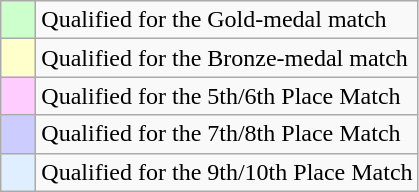<table class="wikitable">
<tr>
<td bgcolor="ccffcc">    </td>
<td>Qualified for the Gold-medal match</td>
</tr>
<tr>
<td bgcolor="ffffcc">    </td>
<td>Qualified for the Bronze-medal match</td>
</tr>
<tr>
<td bgcolor="ffccff">    </td>
<td>Qualified for the 5th/6th Place Match</td>
</tr>
<tr>
<td bgcolor="ccccff">    </td>
<td>Qualified for the 7th/8th Place Match</td>
</tr>
<tr>
<td bgcolor="dfefff">    </td>
<td>Qualified for the 9th/10th Place Match</td>
</tr>
</table>
